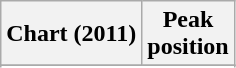<table class="wikitable sortable plainrowheaders" style="text-align:center">
<tr>
<th scope="col">Chart (2011)</th>
<th scope="col">Peak<br> position</th>
</tr>
<tr>
</tr>
<tr>
</tr>
<tr>
</tr>
<tr>
</tr>
<tr>
</tr>
<tr>
</tr>
<tr>
</tr>
<tr>
</tr>
<tr>
</tr>
</table>
